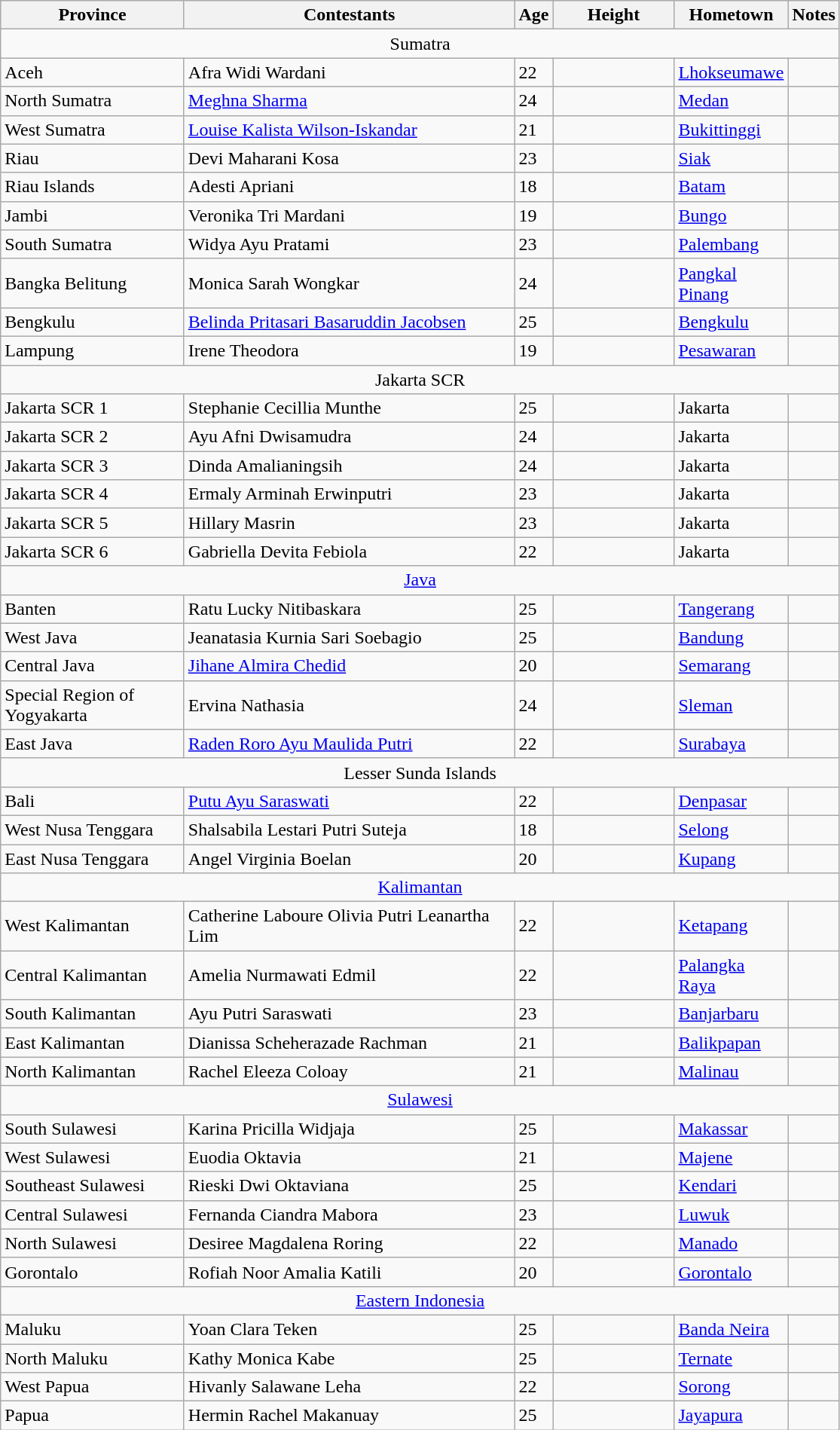<table class="wikitable sortable", "font-size:95%;">
<tr>
<th style="width:155px;">Province</th>
<th style="width:285px;">Contestants</th>
<th style="width:20px;">Age</th>
<th style="width:100px;">Height</th>
<th style="width:90px;">Hometown</th>
<th style="width:30px;">Notes</th>
</tr>
<tr>
<td Colspan="6" style="text-align:center;">Sumatra</td>
</tr>
<tr>
<td>Aceh</td>
<td>Afra Widi Wardani</td>
<td>22</td>
<td></td>
<td><a href='#'>Lhokseumawe</a></td>
<td></td>
</tr>
<tr>
<td>North Sumatra</td>
<td><a href='#'>Meghna Sharma</a></td>
<td>24</td>
<td></td>
<td><a href='#'>Medan</a></td>
<td></td>
</tr>
<tr>
<td>West Sumatra</td>
<td><a href='#'>Louise Kalista Wilson-Iskandar</a></td>
<td>21</td>
<td></td>
<td><a href='#'>Bukittinggi</a></td>
<td></td>
</tr>
<tr>
<td>Riau</td>
<td>Devi Maharani Kosa</td>
<td>23</td>
<td></td>
<td><a href='#'>Siak</a></td>
<td></td>
</tr>
<tr>
<td>Riau Islands</td>
<td>Adesti Apriani</td>
<td>18</td>
<td></td>
<td><a href='#'>Batam</a></td>
<td></td>
</tr>
<tr>
<td>Jambi</td>
<td>Veronika Tri Mardani</td>
<td>19</td>
<td></td>
<td><a href='#'>Bungo</a></td>
<td></td>
</tr>
<tr>
<td>South Sumatra</td>
<td>Widya Ayu Pratami</td>
<td>23</td>
<td></td>
<td><a href='#'>Palembang</a></td>
<td></td>
</tr>
<tr>
<td>Bangka Belitung</td>
<td>Monica Sarah Wongkar</td>
<td>24</td>
<td></td>
<td><a href='#'>Pangkal Pinang</a></td>
<td></td>
</tr>
<tr>
<td>Bengkulu</td>
<td><a href='#'>Belinda Pritasari Basaruddin Jacobsen</a></td>
<td>25</td>
<td></td>
<td><a href='#'>Bengkulu</a></td>
<td></td>
</tr>
<tr>
<td>Lampung</td>
<td>Irene Theodora</td>
<td>19</td>
<td></td>
<td><a href='#'>Pesawaran</a></td>
<td></td>
</tr>
<tr>
<td Colspan="6" style="text-align:center;">Jakarta SCR</td>
</tr>
<tr>
<td>Jakarta SCR 1</td>
<td>Stephanie Cecillia Munthe</td>
<td>25</td>
<td></td>
<td>Jakarta</td>
<td></td>
</tr>
<tr>
<td>Jakarta SCR 2</td>
<td>Ayu Afni Dwisamudra</td>
<td>24</td>
<td></td>
<td>Jakarta</td>
<td></td>
</tr>
<tr>
<td>Jakarta SCR 3</td>
<td>Dinda Amalianingsih</td>
<td>24</td>
<td></td>
<td>Jakarta</td>
<td></td>
</tr>
<tr>
<td>Jakarta SCR 4</td>
<td>Ermaly Arminah Erwinputri</td>
<td>23</td>
<td></td>
<td>Jakarta</td>
<td></td>
</tr>
<tr>
<td>Jakarta SCR 5</td>
<td>Hillary Masrin</td>
<td>23</td>
<td></td>
<td>Jakarta</td>
<td></td>
</tr>
<tr>
<td>Jakarta SCR 6</td>
<td>Gabriella Devita Febiola</td>
<td>22</td>
<td></td>
<td>Jakarta</td>
<td></td>
</tr>
<tr>
<td Colspan="6" style="text-align:center;"><a href='#'>Java</a></td>
</tr>
<tr>
<td>Banten</td>
<td>Ratu Lucky Nitibaskara</td>
<td>25</td>
<td></td>
<td><a href='#'>Tangerang</a></td>
<td></td>
</tr>
<tr>
<td>West Java</td>
<td>Jeanatasia Kurnia Sari Soebagio</td>
<td>25</td>
<td></td>
<td><a href='#'>Bandung</a></td>
<td></td>
</tr>
<tr>
<td>Central Java</td>
<td><a href='#'>Jihane Almira Chedid</a></td>
<td>20</td>
<td></td>
<td><a href='#'>Semarang</a></td>
<td></td>
</tr>
<tr>
<td>Special Region of Yogyakarta</td>
<td>Ervina Nathasia</td>
<td>24</td>
<td></td>
<td><a href='#'>Sleman</a></td>
<td></td>
</tr>
<tr>
<td>East Java</td>
<td><a href='#'>Raden Roro Ayu Maulida Putri</a></td>
<td>22</td>
<td></td>
<td><a href='#'>Surabaya</a></td>
<td></td>
</tr>
<tr>
<td Colspan="6" style="text-align:center;">Lesser Sunda Islands</td>
</tr>
<tr>
<td>Bali</td>
<td><a href='#'>Putu Ayu Saraswati</a></td>
<td>22</td>
<td></td>
<td><a href='#'>Denpasar</a></td>
<td></td>
</tr>
<tr>
<td>West Nusa Tenggara</td>
<td>Shalsabila Lestari Putri Suteja</td>
<td>18</td>
<td></td>
<td><a href='#'>Selong</a></td>
<td></td>
</tr>
<tr>
<td>East Nusa Tenggara</td>
<td>Angel Virginia Boelan</td>
<td>20</td>
<td></td>
<td><a href='#'>Kupang</a></td>
<td></td>
</tr>
<tr>
<td Colspan="6" style="text-align:center;"><a href='#'>Kalimantan</a></td>
</tr>
<tr>
<td>West Kalimantan</td>
<td>Catherine Laboure Olivia Putri Leanartha Lim</td>
<td>22</td>
<td></td>
<td><a href='#'>Ketapang</a></td>
<td></td>
</tr>
<tr>
<td>Central Kalimantan</td>
<td>Amelia Nurmawati Edmil</td>
<td>22</td>
<td></td>
<td><a href='#'>Palangka Raya</a></td>
<td></td>
</tr>
<tr>
<td>South Kalimantan</td>
<td>Ayu Putri Saraswati</td>
<td>23</td>
<td></td>
<td><a href='#'>Banjarbaru</a></td>
<td></td>
</tr>
<tr>
<td>East Kalimantan</td>
<td>Dianissa Scheherazade Rachman</td>
<td>21</td>
<td></td>
<td><a href='#'>Balikpapan</a></td>
<td></td>
</tr>
<tr>
<td>North Kalimantan</td>
<td>Rachel Eleeza Coloay</td>
<td>21</td>
<td></td>
<td><a href='#'>Malinau</a></td>
<td></td>
</tr>
<tr>
<td Colspan="6" style="text-align:center;"><a href='#'>Sulawesi</a></td>
</tr>
<tr>
<td>South Sulawesi</td>
<td>Karina Pricilla Widjaja</td>
<td>25</td>
<td></td>
<td><a href='#'>Makassar</a></td>
<td></td>
</tr>
<tr>
<td>West Sulawesi</td>
<td>Euodia Oktavia</td>
<td>21</td>
<td></td>
<td><a href='#'>Majene</a></td>
<td></td>
</tr>
<tr>
<td>Southeast Sulawesi</td>
<td>Rieski Dwi Oktaviana</td>
<td>25</td>
<td></td>
<td><a href='#'>Kendari</a></td>
<td></td>
</tr>
<tr>
<td>Central Sulawesi</td>
<td>Fernanda Ciandra Mabora</td>
<td>23</td>
<td></td>
<td><a href='#'>Luwuk</a></td>
<td></td>
</tr>
<tr>
<td>North Sulawesi</td>
<td>Desiree Magdalena Roring</td>
<td>22</td>
<td></td>
<td><a href='#'>Manado</a></td>
<td></td>
</tr>
<tr>
<td>Gorontalo</td>
<td>Rofiah Noor Amalia Katili</td>
<td>20</td>
<td></td>
<td><a href='#'>Gorontalo</a></td>
<td></td>
</tr>
<tr>
<td Colspan="6" style="text-align:center;"><a href='#'>Eastern Indonesia</a></td>
</tr>
<tr>
<td>Maluku</td>
<td>Yoan Clara Teken</td>
<td>25</td>
<td></td>
<td><a href='#'>Banda Neira</a></td>
<td></td>
</tr>
<tr>
<td>North Maluku</td>
<td>Kathy Monica Kabe</td>
<td>25</td>
<td></td>
<td><a href='#'>Ternate</a></td>
<td></td>
</tr>
<tr>
<td>West Papua</td>
<td>Hivanly Salawane Leha</td>
<td>22</td>
<td></td>
<td><a href='#'>Sorong</a></td>
<td></td>
</tr>
<tr>
<td>Papua</td>
<td>Hermin Rachel Makanuay</td>
<td>25</td>
<td></td>
<td><a href='#'>Jayapura</a></td>
<td></td>
</tr>
</table>
